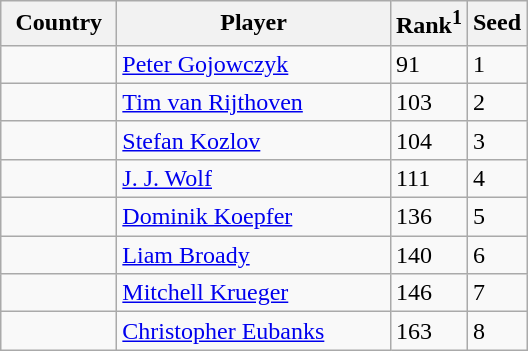<table class="sortable wikitable">
<tr>
<th width="70">Country</th>
<th width="175">Player</th>
<th>Rank<sup>1</sup></th>
<th>Seed</th>
</tr>
<tr>
<td></td>
<td><a href='#'>Peter Gojowczyk</a></td>
<td>91</td>
<td>1</td>
</tr>
<tr>
<td></td>
<td><a href='#'>Tim van Rijthoven</a></td>
<td>103</td>
<td>2</td>
</tr>
<tr>
<td></td>
<td><a href='#'>Stefan Kozlov</a></td>
<td>104</td>
<td>3</td>
</tr>
<tr>
<td></td>
<td><a href='#'>J. J. Wolf</a></td>
<td>111</td>
<td>4</td>
</tr>
<tr>
<td></td>
<td><a href='#'>Dominik Koepfer</a></td>
<td>136</td>
<td>5</td>
</tr>
<tr>
<td></td>
<td><a href='#'>Liam Broady</a></td>
<td>140</td>
<td>6</td>
</tr>
<tr>
<td></td>
<td><a href='#'>Mitchell Krueger</a></td>
<td>146</td>
<td>7</td>
</tr>
<tr>
<td></td>
<td><a href='#'>Christopher Eubanks</a></td>
<td>163</td>
<td>8</td>
</tr>
</table>
